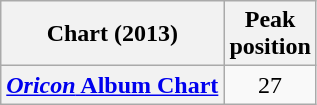<table class="wikitable sortable plainrowheaders">
<tr>
<th scope="col">Chart (2013)</th>
<th scope="col">Peak<br>position</th>
</tr>
<tr>
<th scope="row"><a href='#'><em>Oricon</em> Album Chart</a></th>
<td align="center">27</td>
</tr>
</table>
